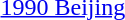<table>
<tr>
<td><a href='#'>1990 Beijing</a></td>
<td></td>
<td></td>
<td></td>
</tr>
</table>
